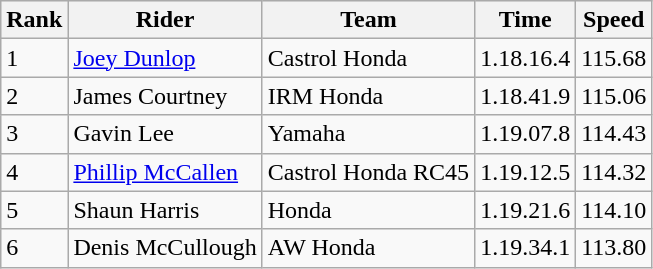<table class="wikitable">
<tr style="background:#efefef;">
<th>Rank</th>
<th>Rider</th>
<th>Team</th>
<th>Time</th>
<th>Speed</th>
</tr>
<tr>
<td>1</td>
<td> <a href='#'>Joey Dunlop</a></td>
<td>Castrol Honda</td>
<td>1.18.16.4</td>
<td>115.68</td>
</tr>
<tr>
<td>2</td>
<td> James Courtney</td>
<td>IRM Honda</td>
<td>1.18.41.9</td>
<td>115.06</td>
</tr>
<tr>
<td>3</td>
<td> Gavin Lee</td>
<td>Yamaha</td>
<td>1.19.07.8</td>
<td>114.43</td>
</tr>
<tr>
<td>4</td>
<td> <a href='#'>Phillip McCallen</a></td>
<td>Castrol Honda RC45</td>
<td>1.19.12.5</td>
<td>114.32</td>
</tr>
<tr>
<td>5</td>
<td> Shaun Harris</td>
<td>Honda</td>
<td>1.19.21.6</td>
<td>114.10</td>
</tr>
<tr>
<td>6</td>
<td> Denis McCullough</td>
<td>AW Honda</td>
<td>1.19.34.1</td>
<td>113.80</td>
</tr>
</table>
